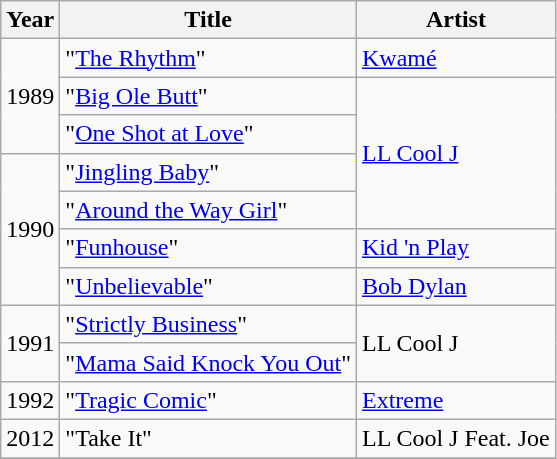<table class="wikitable">
<tr>
<th>Year</th>
<th>Title</th>
<th>Artist</th>
</tr>
<tr>
<td rowspan=3>1989</td>
<td>"<a href='#'>The Rhythm</a>"</td>
<td><a href='#'>Kwamé</a></td>
</tr>
<tr>
<td>"<a href='#'>Big Ole Butt</a>"</td>
<td rowspan=4><a href='#'>LL Cool J</a></td>
</tr>
<tr>
<td>"<a href='#'>One Shot at Love</a>"</td>
</tr>
<tr>
<td rowspan=4>1990</td>
<td>"<a href='#'>Jingling Baby</a>"</td>
</tr>
<tr>
<td>"<a href='#'>Around the Way Girl</a>"</td>
</tr>
<tr>
<td>"<a href='#'>Funhouse</a>"</td>
<td><a href='#'>Kid 'n Play</a></td>
</tr>
<tr>
<td>"<a href='#'>Unbelievable</a>"</td>
<td><a href='#'>Bob Dylan</a></td>
</tr>
<tr>
<td rowspan=2>1991</td>
<td>"<a href='#'>Strictly Business</a>"</td>
<td rowspan=2>LL Cool J</td>
</tr>
<tr>
<td>"<a href='#'>Mama Said Knock You Out</a>"</td>
</tr>
<tr>
<td>1992</td>
<td>"<a href='#'>Tragic Comic</a>"</td>
<td><a href='#'>Extreme</a></td>
</tr>
<tr>
<td>2012</td>
<td>"Take It"</td>
<td>LL Cool J Feat. Joe</td>
</tr>
<tr>
</tr>
</table>
